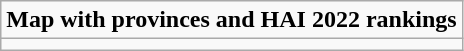<table role= "presentation" class="wikitable mw-collapsible mw-collapsed">
<tr>
<td><strong>Map with provinces and HAI 2022 rankings</strong></td>
</tr>
<tr>
<td></td>
</tr>
</table>
